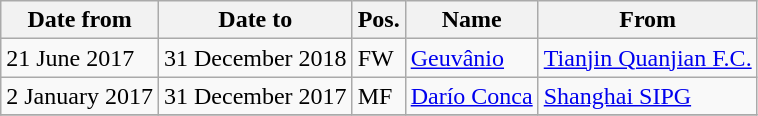<table class="wikitable">
<tr>
<th>Date from</th>
<th>Date to</th>
<th>Pos.</th>
<th>Name</th>
<th>From</th>
</tr>
<tr>
<td>21 June 2017</td>
<td>31 December 2018</td>
<td>FW</td>
<td> <a href='#'>Geuvânio</a></td>
<td> <a href='#'>Tianjin Quanjian F.C.</a></td>
</tr>
<tr>
<td>2 January 2017</td>
<td>31 December 2017</td>
<td>MF</td>
<td> <a href='#'>Darío Conca</a></td>
<td> <a href='#'>Shanghai SIPG</a></td>
</tr>
<tr>
</tr>
</table>
